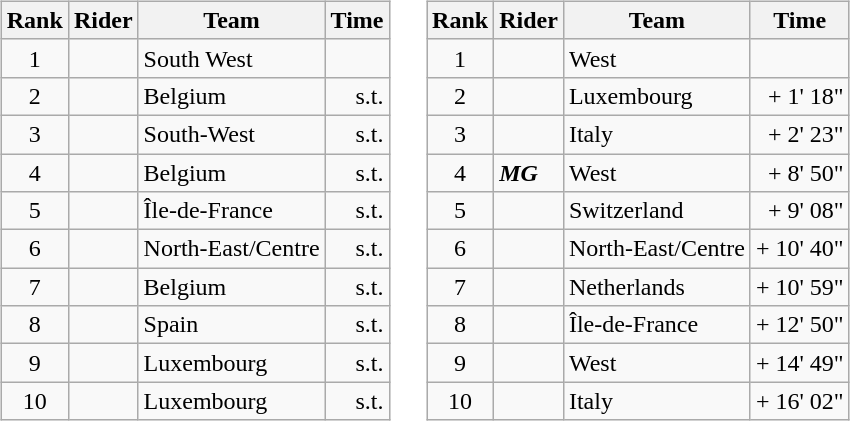<table>
<tr>
<td><br><table class="wikitable">
<tr>
<th scope="col">Rank</th>
<th scope="col">Rider</th>
<th scope="col">Team</th>
<th scope="col">Time</th>
</tr>
<tr>
<td style="text-align:center;">1</td>
<td></td>
<td>South West</td>
<td style="text-align:right;"></td>
</tr>
<tr>
<td style="text-align:center;">2</td>
<td></td>
<td>Belgium</td>
<td style="text-align:right;">s.t.</td>
</tr>
<tr>
<td style="text-align:center;">3</td>
<td></td>
<td>South-West</td>
<td style="text-align:right;">s.t.</td>
</tr>
<tr>
<td style="text-align:center;">4</td>
<td></td>
<td>Belgium</td>
<td style="text-align:right;">s.t.</td>
</tr>
<tr>
<td style="text-align:center;">5</td>
<td></td>
<td>Île-de-France</td>
<td style="text-align:right;">s.t.</td>
</tr>
<tr>
<td style="text-align:center;">6</td>
<td></td>
<td>North-East/Centre</td>
<td style="text-align:right;">s.t.</td>
</tr>
<tr>
<td style="text-align:center;">7</td>
<td></td>
<td>Belgium</td>
<td style="text-align:right;">s.t.</td>
</tr>
<tr>
<td style="text-align:center;">8</td>
<td></td>
<td>Spain</td>
<td style="text-align:right;">s.t.</td>
</tr>
<tr>
<td style="text-align:center;">9</td>
<td></td>
<td>Luxembourg</td>
<td style="text-align:right;">s.t.</td>
</tr>
<tr>
<td style="text-align:center;">10</td>
<td></td>
<td>Luxembourg</td>
<td style="text-align:right;">s.t.</td>
</tr>
</table>
</td>
<td></td>
<td><br><table class="wikitable">
<tr>
<th scope="col">Rank</th>
<th scope="col">Rider</th>
<th scope="col">Team</th>
<th scope="col">Time</th>
</tr>
<tr>
<td style="text-align:center;">1</td>
<td> </td>
<td>West</td>
<td style="text-align:right;"></td>
</tr>
<tr>
<td style="text-align:center;">2</td>
<td></td>
<td>Luxembourg</td>
<td style="text-align:right;">+ 1' 18"</td>
</tr>
<tr>
<td style="text-align:center;">3</td>
<td></td>
<td>Italy</td>
<td style="text-align:right;">+ 2' 23"</td>
</tr>
<tr>
<td style="text-align:center;">4</td>
<td>  <strong><em>MG</em></strong></td>
<td>West</td>
<td style="text-align:right;">+ 8' 50"</td>
</tr>
<tr>
<td style="text-align:center;">5</td>
<td></td>
<td>Switzerland</td>
<td style="text-align:right;">+ 9' 08"</td>
</tr>
<tr>
<td style="text-align:center;">6</td>
<td></td>
<td>North-East/Centre</td>
<td style="text-align:right;">+ 10' 40"</td>
</tr>
<tr>
<td style="text-align:center;">7</td>
<td></td>
<td>Netherlands</td>
<td style="text-align:right;">+ 10' 59"</td>
</tr>
<tr>
<td style="text-align:center;">8</td>
<td></td>
<td>Île-de-France</td>
<td style="text-align:right;">+ 12' 50"</td>
</tr>
<tr>
<td style="text-align:center;">9</td>
<td></td>
<td>West</td>
<td style="text-align:right;">+ 14' 49"</td>
</tr>
<tr>
<td style="text-align:center;">10</td>
<td></td>
<td>Italy</td>
<td style="text-align:right;">+ 16' 02"</td>
</tr>
</table>
</td>
</tr>
</table>
